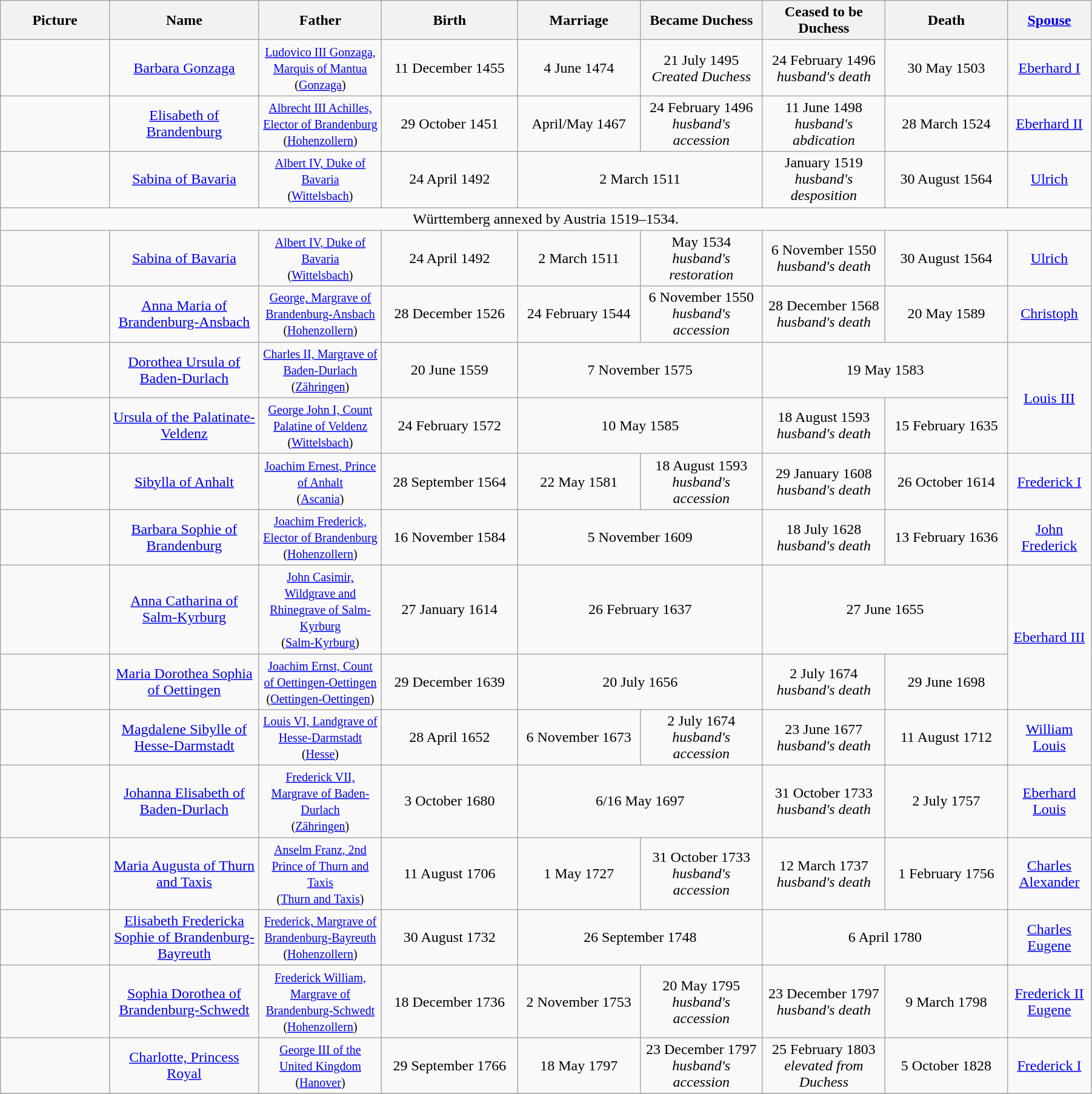<table width=95% class="wikitable">
<tr>
<th width = "8%">Picture</th>
<th width = "11%">Name</th>
<th width = "9%">Father</th>
<th width = "10%">Birth</th>
<th width = "9%">Marriage</th>
<th width = "9%">Became Duchess</th>
<th width = "9%">Ceased to be Duchess</th>
<th width = "9%">Death</th>
<th width = "6%"><a href='#'>Spouse</a></th>
</tr>
<tr>
<td align="center"></td>
<td align="center"><a href='#'>Barbara Gonzaga</a></td>
<td align="center"><small><a href='#'>Ludovico III Gonzaga, Marquis of Mantua</a><br>(<a href='#'>Gonzaga</a>)</small></td>
<td align="center">11 December 1455</td>
<td align="center">4 June 1474</td>
<td align="center">21 July 1495<br><em>Created Duchess</em></td>
<td align="center">24 February 1496<br><em>husband's death</em></td>
<td align="center">30 May 1503</td>
<td align="center"><a href='#'>Eberhard I</a></td>
</tr>
<tr>
<td align="center"></td>
<td align="center"><a href='#'>Elisabeth of Brandenburg</a></td>
<td align="center"><small><a href='#'>Albrecht III Achilles, Elector of Brandenburg</a><br>(<a href='#'>Hohenzollern</a>)</small></td>
<td align="center">29 October 1451</td>
<td align="center">April/May 1467</td>
<td align="center">24 February 1496<br><em>husband's accession</em></td>
<td align="center">11 June 1498<br><em>husband's abdication</em></td>
<td align="center">28 March 1524</td>
<td align="center"><a href='#'>Eberhard II</a></td>
</tr>
<tr>
<td align="center"></td>
<td align="center"><a href='#'>Sabina of Bavaria</a></td>
<td align="center"><small><a href='#'>Albert IV, Duke of Bavaria</a><br>(<a href='#'>Wittelsbach</a>)</small></td>
<td align="center">24 April 1492</td>
<td align="center" colspan="2">2 March 1511</td>
<td align="center">January 1519<br><em>husband's desposition</em></td>
<td align="center">30 August 1564</td>
<td align="center"><a href='#'>Ulrich</a></td>
</tr>
<tr>
<td align="center" colspan="9">Württemberg annexed by Austria 1519–1534.</td>
</tr>
<tr>
<td align="center"></td>
<td align="center"><a href='#'>Sabina of Bavaria</a></td>
<td align="center"><small><a href='#'>Albert IV, Duke of Bavaria</a><br>(<a href='#'>Wittelsbach</a>)</small></td>
<td align="center">24 April 1492</td>
<td align="center">2 March 1511</td>
<td align="center">May 1534<br><em>husband's restoration</em></td>
<td align="center">6 November 1550<br><em>husband's death</em></td>
<td align="center">30 August 1564</td>
<td align="center"><a href='#'>Ulrich</a></td>
</tr>
<tr>
<td align="center"></td>
<td align="center"><a href='#'>Anna Maria of Brandenburg-Ansbach</a></td>
<td align="center"><small><a href='#'>George, Margrave of Brandenburg-Ansbach</a><br>(<a href='#'>Hohenzollern</a>)</small></td>
<td align="center">28 December 1526</td>
<td align="center">24 February 1544</td>
<td align="center">6 November 1550<br><em>husband's accession</em></td>
<td align="center">28 December 1568<br><em>husband's death</em></td>
<td align="center">20 May 1589</td>
<td align="center"><a href='#'>Christoph</a></td>
</tr>
<tr>
<td align="center"></td>
<td align="center"><a href='#'>Dorothea Ursula of Baden-Durlach</a></td>
<td align="center"><small><a href='#'>Charles II, Margrave of Baden-Durlach</a><br>(<a href='#'>Zähringen</a>)</small></td>
<td align="center">20 June 1559</td>
<td align="center" colspan="2">7 November 1575</td>
<td align="center" colspan="2">19 May 1583</td>
<td align="center" rowspan="2"><a href='#'>Louis III</a></td>
</tr>
<tr>
<td align="center"></td>
<td align="center"><a href='#'>Ursula of the Palatinate-Veldenz</a></td>
<td align="center"><small><a href='#'>George John I, Count Palatine of Veldenz</a><br>(<a href='#'>Wittelsbach</a>)</small></td>
<td align="center">24 February 1572</td>
<td align="center" colspan="2">10 May 1585</td>
<td align="center">18 August 1593<br><em>husband's death</em></td>
<td align="center">15 February 1635</td>
</tr>
<tr>
<td align="center"></td>
<td align="center"><a href='#'>Sibylla of Anhalt</a></td>
<td align="center"><small><a href='#'>Joachim Ernest, Prince of Anhalt</a><br>(<a href='#'>Ascania</a>)</small></td>
<td align="center">28 September 1564</td>
<td align="center">22 May 1581</td>
<td align="center">18 August 1593<br><em>husband's accession</em></td>
<td align="center">29 January 1608<br><em>husband's death</em></td>
<td align="center">26 October 1614</td>
<td align="center"><a href='#'>Frederick I</a></td>
</tr>
<tr>
<td align="center"></td>
<td align="center"><a href='#'>Barbara Sophie of Brandenburg</a></td>
<td align="center"><small><a href='#'>Joachim Frederick, Elector of Brandenburg</a><br>(<a href='#'>Hohenzollern</a>)</small></td>
<td align="center">16 November 1584</td>
<td align="center" colspan="2">5 November 1609</td>
<td align="center">18 July 1628<br><em>husband's death</em></td>
<td align="center">13 February 1636</td>
<td align="center"><a href='#'>John Frederick</a></td>
</tr>
<tr>
<td align="center"></td>
<td align="center"><a href='#'>Anna Catharina of Salm-Kyrburg</a></td>
<td align="center"><small><a href='#'>John Casimir, Wildgrave and Rhinegrave of Salm-Kyrburg</a><br>(<a href='#'>Salm-Kyrburg</a>)</small></td>
<td align="center">27 January 1614</td>
<td align="center" colspan="2">26 February 1637</td>
<td align="center" colspan="2">27 June 1655</td>
<td align="center" rowspan="2"><a href='#'>Eberhard III</a></td>
</tr>
<tr>
<td align="center"></td>
<td align="center"><a href='#'>Maria Dorothea Sophia of Oettingen</a></td>
<td align="center"><small><a href='#'>Joachim Ernst, Count of Oettingen-Oettingen</a><br>(<a href='#'>Oettingen-Oettingen</a>)</small></td>
<td align="center">29 December 1639</td>
<td align="center" colspan="2">20 July 1656</td>
<td align="center">2 July 1674<br><em>husband's death</em></td>
<td align="center">29 June 1698</td>
</tr>
<tr>
<td align="center"></td>
<td align="center"><a href='#'>Magdalene Sibylle of Hesse-Darmstadt</a></td>
<td align="center"><small><a href='#'>Louis VI, Landgrave of Hesse-Darmstadt</a><br>(<a href='#'>Hesse</a>)</small></td>
<td align="center">28 April 1652</td>
<td align="center">6 November 1673</td>
<td align="center">2 July 1674<br><em>husband's accession</em></td>
<td align="center">23 June 1677<br><em>husband's death</em></td>
<td align="center">11 August 1712</td>
<td align="center"><a href='#'>William Louis</a></td>
</tr>
<tr>
<td align="center"></td>
<td align="center"><a href='#'>Johanna Elisabeth of Baden-Durlach</a></td>
<td align="center"><small><a href='#'>Frederick VII, Margrave of Baden-Durlach</a><br>(<a href='#'>Zähringen</a>)</small></td>
<td align="center">3 October 1680</td>
<td align="center" colspan="2">6/16 May 1697</td>
<td align="center">31 October 1733<br><em>husband's death</em></td>
<td align="center">2 July 1757</td>
<td align="center"><a href='#'>Eberhard Louis</a></td>
</tr>
<tr>
<td align="center"></td>
<td align="center"><a href='#'>Maria Augusta of Thurn and Taxis</a></td>
<td align="center"><small><a href='#'>Anselm Franz, 2nd Prince of Thurn and Taxis</a><br>(<a href='#'>Thurn and Taxis</a>)</small></td>
<td align="center">11 August 1706</td>
<td align="center">1 May 1727</td>
<td align="center">31 October 1733<br><em>husband's accession</em></td>
<td align="center">12 March 1737<br><em>husband's death</em></td>
<td align="center">1 February 1756</td>
<td align="center"><a href='#'>Charles Alexander</a></td>
</tr>
<tr>
<td align="center"></td>
<td align="center"><a href='#'>Elisabeth Fredericka Sophie of Brandenburg-Bayreuth</a></td>
<td align="center"><small><a href='#'>Frederick, Margrave of Brandenburg-Bayreuth</a><br>(<a href='#'>Hohenzollern</a>)</small></td>
<td align="center">30 August 1732</td>
<td align="center" colspan="2">26 September 1748</td>
<td align="center" colspan="2">6 April 1780</td>
<td align="center"><a href='#'>Charles Eugene</a></td>
</tr>
<tr>
<td align="center"></td>
<td align="center"><a href='#'>Sophia Dorothea of Brandenburg-Schwedt</a></td>
<td align="center"><small><a href='#'>Frederick William, Margrave of Brandenburg-Schwedt</a><br>(<a href='#'>Hohenzollern</a>)</small></td>
<td align="center">18 December 1736</td>
<td align="center">2 November 1753</td>
<td align="center">20 May 1795<br><em>husband's accession</em></td>
<td align="center">23 December 1797<br><em>husband's death</em></td>
<td align="center">9 March 1798</td>
<td align="center"><a href='#'>Frederick II Eugene</a></td>
</tr>
<tr>
<td align="center"></td>
<td align="center"><a href='#'>Charlotte, Princess Royal</a></td>
<td align="center"><small><a href='#'>George III of the United Kingdom</a><br>(<a href='#'>Hanover</a>)</small></td>
<td align="center">29 September 1766</td>
<td align="center">18 May 1797</td>
<td align="center">23 December 1797<br><em>husband's accession</em></td>
<td align="center">25 February 1803<br><em>elevated from Duchess</em></td>
<td align="center">5 October 1828</td>
<td align="center"><a href='#'>Frederick I</a></td>
</tr>
<tr>
</tr>
</table>
